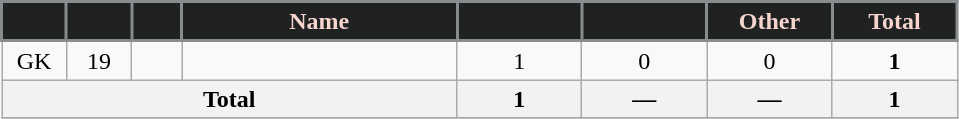<table class="wikitable sortable" style="text-align:center;">
<tr>
<th style="background:#202121; color:#F7D5CF; border:2px solid #898C8F; width:35px;" scope="col"></th>
<th style="background:#202121; color:#F7D5CF; border:2px solid #898C8F; width:35px;" scope="col"></th>
<th style="background:#202121; color:#F7D5CF; border:2px solid #898C8F; width:25px;" scope="col"></th>
<th style="background:#202121; color:#F7D5CF; border:2px solid #898C8F; width:175px;" scope="col">Name</th>
<th style="background:#202121; color:#F7D5CF; border:2px solid #898C8F; width:75px;" scope="col"></th>
<th style="background:#202121; color:#F7D5CF; border:2px solid #898C8F; width:75px;" scope="col"></th>
<th style="background:#202121; color:#F7D5CF; border:2px solid #898C8F; width:75px;" scope="col">Other</th>
<th style="background:#202121; color:#F7D5CF; border:2px solid #898C8F; width:75px;" scope="col">Total</th>
</tr>
<tr>
<td>GK</td>
<td>19</td>
<td></td>
<td></td>
<td>1</td>
<td>0</td>
<td>0</td>
<td><strong>1</strong></td>
</tr>
<tr>
<th colspan="4" scope="row">Total</th>
<th>1</th>
<th>—</th>
<th>—</th>
<th>1</th>
</tr>
<tr>
</tr>
</table>
